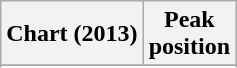<table class="wikitable sortable plainrowheaders">
<tr>
<th scope="col">Chart (2013)</th>
<th scope="col">Peak<br>position</th>
</tr>
<tr>
</tr>
<tr>
</tr>
</table>
